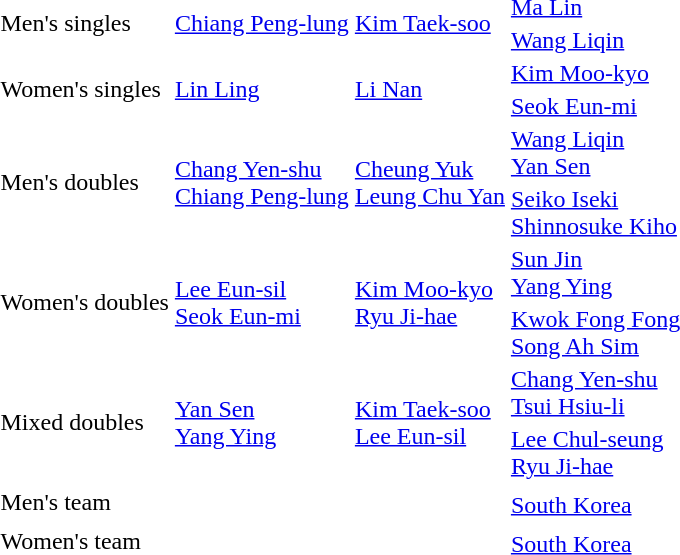<table>
<tr>
<td rowspan=2>Men's singles <br></td>
<td rowspan=2> <a href='#'>Chiang Peng-lung</a></td>
<td rowspan=2> <a href='#'>Kim Taek-soo</a></td>
<td> <a href='#'>Ma Lin</a></td>
</tr>
<tr>
<td> <a href='#'>Wang Liqin</a></td>
</tr>
<tr>
<td rowspan=2>Women's singles <br></td>
<td rowspan=2> <a href='#'>Lin Ling</a></td>
<td rowspan=2> <a href='#'>Li Nan</a></td>
<td> <a href='#'>Kim Moo-kyo</a></td>
</tr>
<tr>
<td> <a href='#'>Seok Eun-mi</a></td>
</tr>
<tr>
<td rowspan=2>Men's doubles <br></td>
<td rowspan=2> <a href='#'>Chang Yen-shu</a><br> <a href='#'>Chiang Peng-lung</a></td>
<td rowspan=2> <a href='#'>Cheung Yuk</a><br> <a href='#'>Leung Chu Yan</a></td>
<td> <a href='#'>Wang Liqin</a><br> <a href='#'>Yan Sen</a></td>
</tr>
<tr>
<td> <a href='#'>Seiko Iseki</a><br> <a href='#'>Shinnosuke Kiho</a></td>
</tr>
<tr>
<td rowspan=2>Women's doubles <br></td>
<td rowspan=2> <a href='#'>Lee Eun-sil</a><br> <a href='#'>Seok Eun-mi</a></td>
<td rowspan=2> <a href='#'>Kim Moo-kyo</a><br> <a href='#'>Ryu Ji-hae</a></td>
<td> <a href='#'>Sun Jin</a><br>  <a href='#'>Yang Ying</a></td>
</tr>
<tr>
<td> <a href='#'>Kwok Fong Fong</a><br> <a href='#'>Song Ah Sim</a></td>
</tr>
<tr>
<td rowspan=2>Mixed doubles <br></td>
<td rowspan=2> <a href='#'>Yan Sen</a><br> <a href='#'>Yang Ying</a></td>
<td rowspan=2> <a href='#'>Kim Taek-soo</a><br> <a href='#'>Lee Eun-sil</a></td>
<td> <a href='#'>Chang Yen-shu</a><br> <a href='#'>Tsui Hsiu-li</a></td>
</tr>
<tr>
<td> <a href='#'>Lee Chul-seung</a><br> <a href='#'>Ryu Ji-hae</a></td>
</tr>
<tr>
<td rowspan=2>Men's team <br></td>
<td rowspan=2></td>
<td rowspan=2></td>
<td></td>
</tr>
<tr>
<td> <a href='#'>South Korea</a></td>
</tr>
<tr>
<td rowspan=2>Women's team <br></td>
<td rowspan=2></td>
<td rowspan=2></td>
<td></td>
</tr>
<tr>
<td> <a href='#'>South Korea</a></td>
</tr>
</table>
